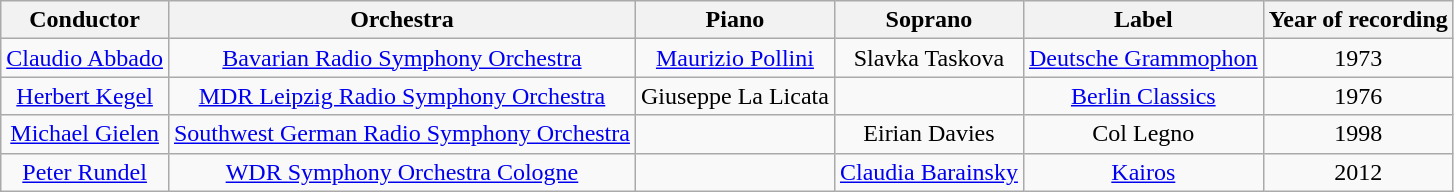<table class="wikitable">
<tr>
<th align="center">Conductor</th>
<th align="center">Orchestra</th>
<th align="center">Piano</th>
<th align="center">Soprano</th>
<th align="center">Label</th>
<th align="center">Year of recording</th>
</tr>
<tr>
<td align="center"><a href='#'>Claudio Abbado</a></td>
<td align="center"><a href='#'>Bavarian Radio Symphony Orchestra</a></td>
<td align="center"><a href='#'>Maurizio Pollini</a></td>
<td align="center">Slavka Taskova</td>
<td align="center"><a href='#'>Deutsche Grammophon</a></td>
<td align="center">1973</td>
</tr>
<tr>
<td align="center"><a href='#'>Herbert Kegel</a></td>
<td align="center"><a href='#'>MDR Leipzig Radio Symphony Orchestra</a></td>
<td align="center">Giuseppe La Licata</td>
<td align="center"></td>
<td align="center"><a href='#'>Berlin Classics</a></td>
<td align="center">1976</td>
</tr>
<tr>
<td align="center"><a href='#'>Michael Gielen</a></td>
<td align="center"><a href='#'>Southwest German Radio Symphony Orchestra</a></td>
<td align="center"></td>
<td align="center">Eirian Davies</td>
<td align="center">Col Legno</td>
<td align="center">1998</td>
</tr>
<tr>
<td align="center"><a href='#'>Peter Rundel</a></td>
<td align="center"><a href='#'>WDR Symphony Orchestra Cologne</a></td>
<td align="center"></td>
<td align="center"><a href='#'>Claudia Barainsky</a></td>
<td align="center"><a href='#'>Kairos</a></td>
<td align="center">2012</td>
</tr>
</table>
